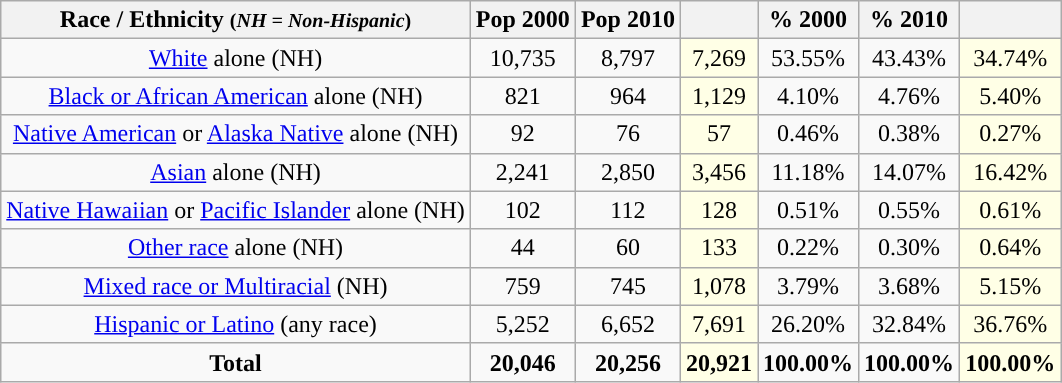<table class="wikitable" style="text-align:center;">
<tr>
<th>Race / Ethnicity <small>(<em>NH = Non-Hispanic</em>)</small></th>
<th>Pop 2000</th>
<th>Pop 2010</th>
<th></th>
<th>% 2000</th>
<th>% 2010</th>
<th></th>
</tr>
<tr>
<td><a href='#'>White</a> alone (NH)</td>
<td>10,735</td>
<td>8,797</td>
<td style='background: #ffffe6;'>7,269</td>
<td>53.55%</td>
<td>43.43%</td>
<td style='background: #ffffe6;'>34.74%</td>
</tr>
<tr>
<td><a href='#'>Black or African American</a> alone (NH)</td>
<td>821</td>
<td>964</td>
<td style='background: #ffffe6;'>1,129</td>
<td>4.10%</td>
<td>4.76%</td>
<td style='background: #ffffe6;'>5.40%</td>
</tr>
<tr>
<td><a href='#'>Native American</a> or <a href='#'>Alaska Native</a> alone (NH)</td>
<td>92</td>
<td>76</td>
<td style='background: #ffffe6;'>57</td>
<td>0.46%</td>
<td>0.38%</td>
<td style='background: #ffffe6;'>0.27%</td>
</tr>
<tr>
<td><a href='#'>Asian</a> alone (NH)</td>
<td>2,241</td>
<td>2,850</td>
<td style='background: #ffffe6;'>3,456</td>
<td>11.18%</td>
<td>14.07%</td>
<td style='background: #ffffe6;'>16.42%</td>
</tr>
<tr>
<td><a href='#'>Native Hawaiian</a> or <a href='#'>Pacific Islander</a> alone (NH)</td>
<td>102</td>
<td>112</td>
<td style='background: #ffffe6;'>128</td>
<td>0.51%</td>
<td>0.55%</td>
<td style='background: #ffffe6;'>0.61%</td>
</tr>
<tr>
<td><a href='#'>Other race</a> alone (NH)</td>
<td>44</td>
<td>60</td>
<td style='background: #ffffe6;'>133</td>
<td>0.22%</td>
<td>0.30%</td>
<td style='background: #ffffe6;'>0.64%</td>
</tr>
<tr>
<td><a href='#'>Mixed race or Multiracial</a> (NH)</td>
<td>759</td>
<td>745</td>
<td style='background: #ffffe6;'>1,078</td>
<td>3.79%</td>
<td>3.68%</td>
<td style='background: #ffffe6;'>5.15%</td>
</tr>
<tr>
<td><a href='#'>Hispanic or Latino</a> (any race)</td>
<td>5,252</td>
<td>6,652</td>
<td style='background: #ffffe6;'>7,691</td>
<td>26.20%</td>
<td>32.84%</td>
<td style='background: #ffffe6;'>36.76%</td>
</tr>
<tr>
<td><strong>Total</strong></td>
<td><strong>20,046</strong></td>
<td><strong>20,256</strong></td>
<td style='background: #ffffe6;'><strong>20,921</strong></td>
<td><strong>100.00%</strong></td>
<td><strong>100.00%</strong></td>
<td style='background: #ffffe6;'><strong>100.00%</strong></td>
</tr>
</table>
